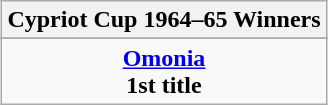<table class="wikitable" style="text-align:center;margin: 0 auto;">
<tr>
<th>Cypriot Cup 1964–65 Winners</th>
</tr>
<tr>
</tr>
<tr>
<td><strong><a href='#'>Omonia</a></strong><br><strong>1st title</strong></td>
</tr>
</table>
